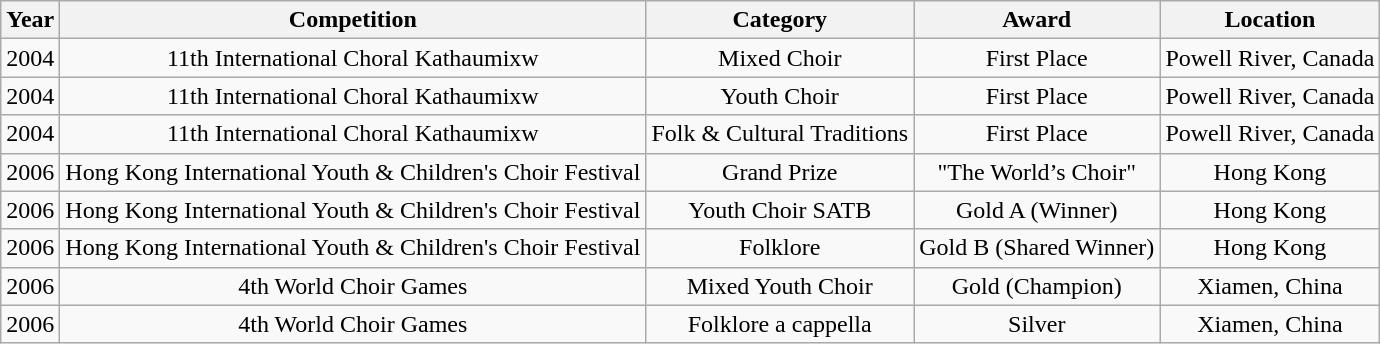<table class="wikitable" style="text-align:center" border="1">
<tr>
<th>Year</th>
<th>Competition</th>
<th>Category</th>
<th>Award</th>
<th>Location</th>
</tr>
<tr>
<td>2004</td>
<td>11th International Choral Kathaumixw</td>
<td>Mixed Choir</td>
<td>First Place</td>
<td>Powell River, Canada</td>
</tr>
<tr>
<td>2004</td>
<td>11th International Choral Kathaumixw</td>
<td>Youth Choir</td>
<td>First Place</td>
<td>Powell River, Canada</td>
</tr>
<tr>
<td>2004</td>
<td>11th International Choral Kathaumixw</td>
<td>Folk & Cultural Traditions</td>
<td>First Place</td>
<td>Powell River, Canada</td>
</tr>
<tr>
<td>2006</td>
<td>Hong Kong International Youth & Children's Choir Festival</td>
<td>Grand Prize</td>
<td>"The World’s Choir"</td>
<td>Hong Kong</td>
</tr>
<tr>
<td>2006</td>
<td>Hong Kong International Youth & Children's Choir Festival</td>
<td>Youth Choir SATB</td>
<td>Gold A (Winner)</td>
<td>Hong Kong</td>
</tr>
<tr>
<td>2006</td>
<td>Hong Kong International Youth & Children's Choir Festival</td>
<td>Folklore</td>
<td>Gold B (Shared Winner)</td>
<td>Hong Kong</td>
</tr>
<tr>
<td>2006</td>
<td>4th World Choir Games</td>
<td>Mixed Youth Choir</td>
<td>Gold (Champion)</td>
<td>Xiamen, China</td>
</tr>
<tr>
<td>2006</td>
<td>4th World Choir Games</td>
<td>Folklore a cappella</td>
<td>Silver</td>
<td>Xiamen, China</td>
</tr>
</table>
